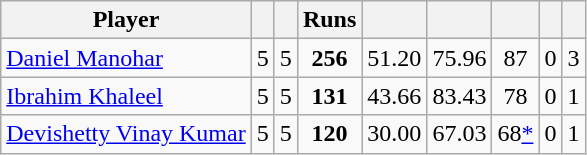<table class="wikitable sortable" style="text-align: center;">
<tr>
<th class="unsortable">Player</th>
<th></th>
<th></th>
<th>Runs</th>
<th></th>
<th></th>
<th></th>
<th></th>
<th></th>
</tr>
<tr>
<td style="text-align:left"><a href='#'>Daniel Manohar</a></td>
<td style="text-align:left">5</td>
<td>5</td>
<td><strong>256</strong></td>
<td>51.20</td>
<td>75.96</td>
<td>87</td>
<td>0</td>
<td>3</td>
</tr>
<tr>
<td style="text-align:left"><a href='#'>Ibrahim Khaleel</a></td>
<td style="text-align:left">5</td>
<td>5</td>
<td><strong>131</strong></td>
<td>43.66</td>
<td>83.43</td>
<td>78</td>
<td>0</td>
<td>1</td>
</tr>
<tr>
<td style="text-align:left"><a href='#'>Devishetty Vinay Kumar</a></td>
<td style="text-align:left">5</td>
<td>5</td>
<td><strong>120</strong></td>
<td>30.00</td>
<td>67.03</td>
<td>68<a href='#'>*</a></td>
<td>0</td>
<td>1</td>
</tr>
</table>
